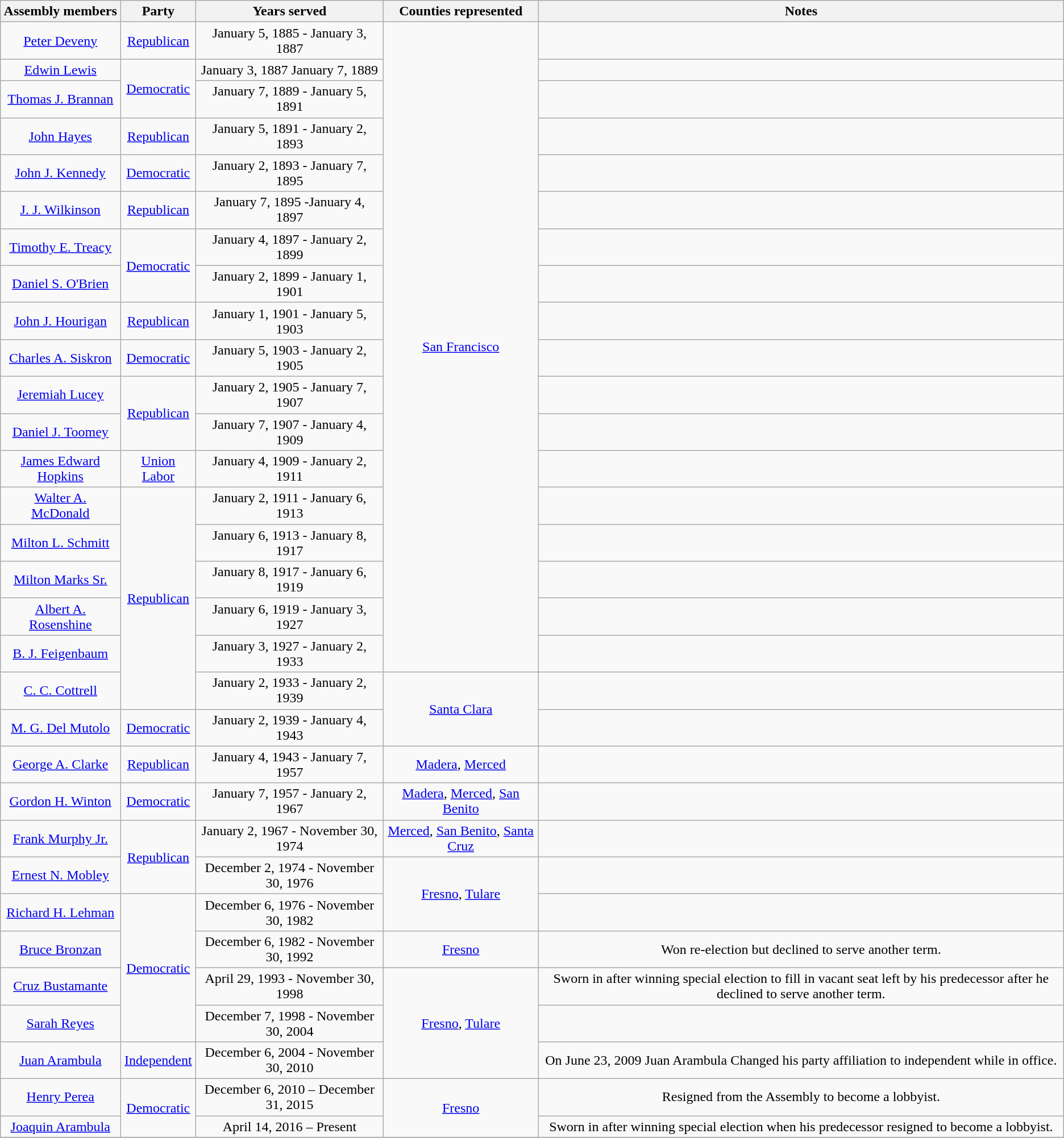<table class=wikitable style="text-align:center">
<tr>
<th>Assembly members</th>
<th>Party</th>
<th>Years served</th>
<th>Counties represented</th>
<th>Notes</th>
</tr>
<tr>
<td><a href='#'>Peter Deveny</a></td>
<td><a href='#'>Republican</a></td>
<td>January 5, 1885 - January 3, 1887</td>
<td rowspan=18><a href='#'>San Francisco</a></td>
<td></td>
</tr>
<tr>
<td><a href='#'>Edwin Lewis</a></td>
<td rowspan=2 ><a href='#'>Democratic</a></td>
<td>January 3, 1887 January 7, 1889</td>
<td></td>
</tr>
<tr>
<td><a href='#'>Thomas J. Brannan</a></td>
<td>January 7, 1889 - January 5, 1891</td>
<td></td>
</tr>
<tr>
<td><a href='#'>John Hayes</a></td>
<td><a href='#'>Republican</a></td>
<td>January 5, 1891 - January 2, 1893</td>
<td></td>
</tr>
<tr>
<td><a href='#'>John J. Kennedy</a></td>
<td><a href='#'>Democratic</a></td>
<td>January 2, 1893 - January 7, 1895</td>
<td></td>
</tr>
<tr>
<td><a href='#'>J. J. Wilkinson</a></td>
<td><a href='#'>Republican</a></td>
<td>January 7, 1895 -January 4, 1897</td>
<td></td>
</tr>
<tr>
<td><a href='#'>Timothy E. Treacy</a></td>
<td rowspan=2 ><a href='#'>Democratic</a></td>
<td>January 4, 1897 - January 2, 1899</td>
<td></td>
</tr>
<tr>
<td><a href='#'>Daniel S. O'Brien</a></td>
<td>January 2, 1899 - January 1, 1901</td>
<td></td>
</tr>
<tr>
<td><a href='#'>John J. Hourigan</a></td>
<td><a href='#'>Republican</a></td>
<td>January 1, 1901 - January 5, 1903</td>
<td></td>
</tr>
<tr>
<td><a href='#'>Charles A. Siskron</a></td>
<td><a href='#'>Democratic</a></td>
<td>January 5, 1903 - January 2, 1905</td>
<td></td>
</tr>
<tr>
<td><a href='#'>Jeremiah Lucey</a></td>
<td rowspan=2 ><a href='#'>Republican</a></td>
<td>January 2, 1905 - January 7, 1907</td>
<td></td>
</tr>
<tr>
<td><a href='#'>Daniel J. Toomey</a></td>
<td>January 7, 1907 - January 4, 1909</td>
<td></td>
</tr>
<tr>
<td><a href='#'>James Edward Hopkins</a></td>
<td><a href='#'>Union Labor</a></td>
<td>January 4, 1909 - January 2, 1911</td>
<td></td>
</tr>
<tr>
<td><a href='#'>Walter A. McDonald</a></td>
<td rowspan=6 ><a href='#'>Republican</a></td>
<td>January 2, 1911 - January 6, 1913</td>
<td></td>
</tr>
<tr>
<td><a href='#'>Milton L. Schmitt</a></td>
<td>January 6, 1913 - January 8, 1917</td>
<td></td>
</tr>
<tr>
<td><a href='#'>Milton Marks Sr.</a></td>
<td>January 8, 1917 - January 6, 1919</td>
<td></td>
</tr>
<tr>
<td><a href='#'>Albert A. Rosenshine</a></td>
<td>January 6, 1919 - January 3, 1927</td>
<td></td>
</tr>
<tr>
<td><a href='#'>B. J. Feigenbaum</a></td>
<td>January 3, 1927 - January 2, 1933</td>
<td></td>
</tr>
<tr>
<td><a href='#'>C. C. Cottrell</a></td>
<td>January 2, 1933 - January 2, 1939</td>
<td rowspan=2><a href='#'>Santa Clara</a></td>
<td></td>
</tr>
<tr>
<td><a href='#'>M. G. Del Mutolo</a></td>
<td><a href='#'>Democratic</a></td>
<td>January 2, 1939 - January 4, 1943</td>
<td></td>
</tr>
<tr>
<td><a href='#'>George A. Clarke</a></td>
<td><a href='#'>Republican</a></td>
<td>January 4, 1943 - January 7, 1957</td>
<td rowspan=2><a href='#'>Madera</a>, <a href='#'>Merced</a></td>
<td></td>
</tr>
<tr>
<td rowspan=2><a href='#'>Gordon H. Winton</a></td>
<td rowspan=2 ><a href='#'>Democratic</a></td>
<td rowspan=2>January 7, 1957 - January 2, 1967</td>
<td rowspan=2></td>
</tr>
<tr>
<td><a href='#'>Madera</a>, <a href='#'>Merced</a>, <a href='#'>San Benito</a></td>
</tr>
<tr>
<td><a href='#'>Frank Murphy Jr.</a></td>
<td rowspan=2 ><a href='#'>Republican</a></td>
<td>January 2, 1967 - November 30, 1974</td>
<td><a href='#'>Merced</a>, <a href='#'>San Benito</a>, <a href='#'>Santa Cruz</a></td>
<td></td>
</tr>
<tr>
<td><a href='#'>Ernest N. Mobley</a></td>
<td>December 2, 1974 - November 30, 1976</td>
<td rowspan=2><a href='#'>Fresno</a>, <a href='#'>Tulare</a></td>
<td></td>
</tr>
<tr>
<td><a href='#'>Richard H. Lehman</a></td>
<td rowspan=5 ><a href='#'>Democratic</a></td>
<td>December 6, 1976 - November 30, 1982</td>
<td></td>
</tr>
<tr>
<td><a href='#'>Bruce Bronzan</a></td>
<td>December 6, 1982 - November 30, 1992</td>
<td><a href='#'>Fresno</a></td>
<td>Won re-election but declined to serve another term.</td>
</tr>
<tr>
<td><a href='#'>Cruz Bustamante</a></td>
<td>April 29, 1993 - November 30, 1998</td>
<td rowspan=5><a href='#'>Fresno</a>, <a href='#'>Tulare</a></td>
<td>Sworn in after winning special election to fill in vacant seat left by his predecessor after he declined to serve another term.</td>
</tr>
<tr>
<td><a href='#'>Sarah Reyes</a></td>
<td>December 7, 1998 - November 30, 2004</td>
<td></td>
</tr>
<tr>
<td rowspan=2><a href='#'>Juan Arambula</a></td>
<td rowspan=2>December 6, 2004 - November 30, 2010</td>
<td rowspan=2>On June 23, 2009 Juan Arambula Changed his party affiliation to independent while in office.</td>
</tr>
<tr>
<td><a href='#'>Independent</a></td>
</tr>
<tr>
<td rowspan=2><a href='#'>Henry Perea</a></td>
<td rowspan=3 ><a href='#'>Democratic</a></td>
<td rowspan=2>December 6, 2010 – December 31, 2015</td>
<td rowspan=2>Resigned from the Assembly to become a lobbyist.</td>
</tr>
<tr>
<td rowspan=2><a href='#'>Fresno</a></td>
</tr>
<tr>
<td><a href='#'>Joaquin Arambula</a></td>
<td>April 14, 2016 – Present</td>
<td>Sworn in after winning special election when his predecessor resigned to become a lobbyist.</td>
</tr>
<tr>
</tr>
</table>
